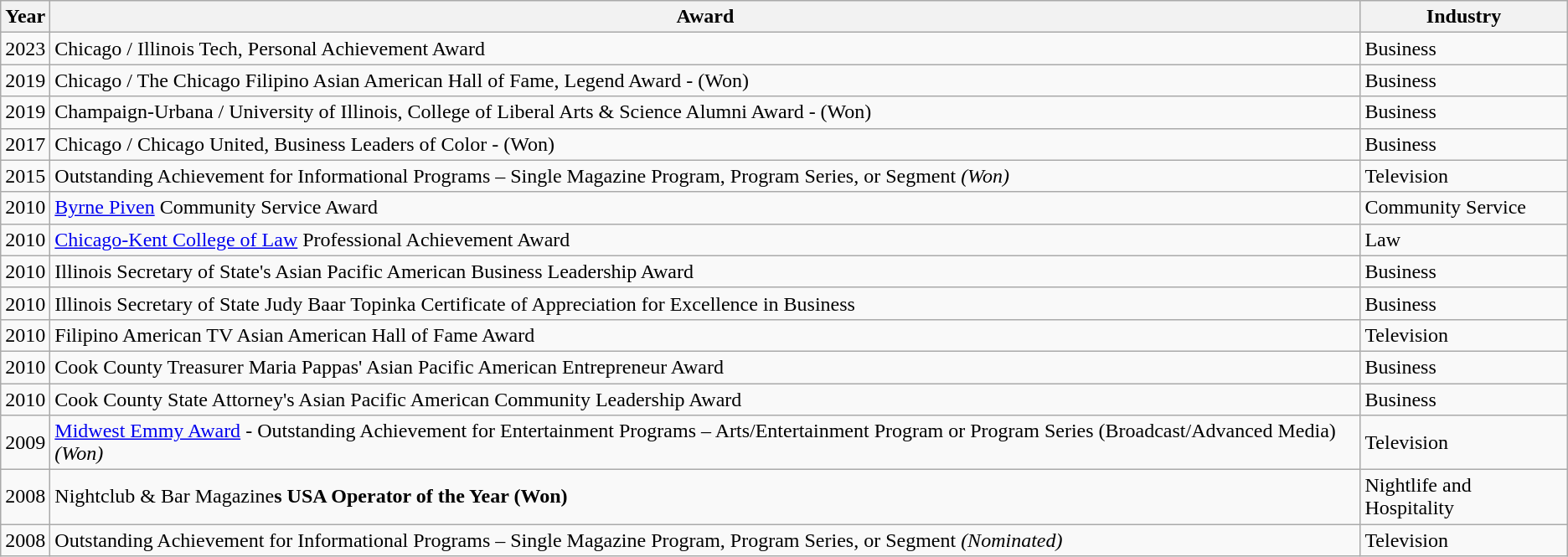<table class="wikitable sortable">
<tr>
<th>Year</th>
<th>Award</th>
<th>Industry</th>
</tr>
<tr>
<td>2023</td>
<td>Chicago / Illinois Tech, Personal Achievement Award</td>
<td>Business</td>
</tr>
<tr>
<td>2019</td>
<td>Chicago / The Chicago Filipino Asian American Hall of Fame, Legend Award - (Won)</td>
<td>Business</td>
</tr>
<tr>
<td>2019</td>
<td>Champaign-Urbana / University of Illinois, College of Liberal Arts & Science Alumni Award - (Won)</td>
<td>Business</td>
</tr>
<tr>
<td>2017</td>
<td>Chicago / Chicago United, Business Leaders of Color - (Won)</td>
<td>Business</td>
</tr>
<tr>
<td>2015</td>
<td>Outstanding Achievement for Informational Programs – Single Magazine Program, Program Series, or Segment<em> (Won)</td>
<td>Television</td>
</tr>
<tr>
<td>2010</td>
<td><a href='#'>Byrne Piven</a> Community Service Award</td>
<td>Community Service</td>
</tr>
<tr>
<td>2010</td>
<td><a href='#'>Chicago-Kent College of Law</a> Professional Achievement Award</td>
<td>Law</td>
</tr>
<tr>
<td>2010</td>
<td>Illinois Secretary of State's Asian Pacific American Business Leadership Award</td>
<td>Business</td>
</tr>
<tr>
<td>2010</td>
<td>Illinois Secretary of State Judy Baar Topinka Certificate of Appreciation for Excellence in Business</td>
<td>Business</td>
</tr>
<tr>
<td>2010</td>
<td>Filipino American TV Asian American Hall of Fame Award</td>
<td>Television</td>
</tr>
<tr>
<td>2010</td>
<td>Cook County Treasurer Maria Pappas' Asian Pacific American Entrepreneur Award</td>
<td>Business</td>
</tr>
<tr>
<td>2010</td>
<td>Cook County State Attorney's Asian Pacific American Community Leadership Award</td>
<td>Business</td>
</tr>
<tr>
<td>2009</td>
<td><a href='#'>Midwest Emmy Award</a> - </em>Outstanding Achievement for Entertainment Programs – Arts/Entertainment Program or Program Series (Broadcast/Advanced Media)<em> (Won)</td>
<td>Television</td>
</tr>
<tr>
<td>2008</td>
<td></em>Nightclub & Bar Magazine<strong>s USA Operator of the Year (Won)</td>
<td>Nightlife and Hospitality</td>
</tr>
<tr>
<td>2008</td>
<td>Outstanding Achievement for Informational Programs – Single Magazine Program, Program Series, or Segment<em> (Nominated)</td>
<td>Television</td>
</tr>
</table>
